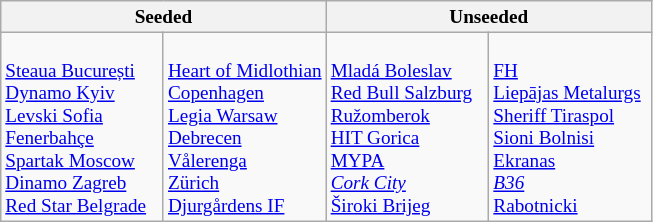<table class="wikitable" style="font-size:80%">
<tr>
<th colspan=2>Seeded</th>
<th colspan=2>Unseeded</th>
</tr>
<tr>
<td width=25% valign=top><br> <a href='#'>Steaua București</a> <br>
 <a href='#'>Dynamo Kyiv</a><br>
 <a href='#'>Levski Sofia</a><br>
 <a href='#'>Fenerbahçe</a> <br>
 <a href='#'>Spartak Moscow</a><br>
 <a href='#'>Dinamo Zagreb</a><br>
 <a href='#'>Red Star Belgrade</a></td>
<td width=25% valign=top><br> <a href='#'>Heart of Midlothian</a><br>
 <a href='#'>Copenhagen</a><br>
 <a href='#'>Legia Warsaw</a> <br>
 <a href='#'>Debrecen</a> <br>
 <a href='#'>Vålerenga</a> <br>
 <a href='#'>Zürich</a> <br>
 <a href='#'>Djurgårdens IF</a></td>
<td width=25% valign=top><br> <a href='#'>Mladá Boleslav</a><br>
 <a href='#'>Red Bull Salzburg</a><br>
 <a href='#'>Ružomberok</a><br>
 <a href='#'>HIT Gorica</a> <br>
 <a href='#'>MYPA</a><br>
 <em><a href='#'>Cork City</a></em><br>
 <a href='#'>Široki Brijeg</a></td>
<td width=25% valign=top><br> <a href='#'>FH</a><br>
 <a href='#'>Liepājas Metalurgs</a><br>
 <a href='#'>Sheriff Tiraspol</a><br>
 <a href='#'>Sioni Bolnisi</a><br>
 <a href='#'>Ekranas</a><br>
 <em><a href='#'>B36</a></em> <br>
 <a href='#'>Rabotnicki</a></td>
</tr>
</table>
